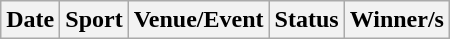<table class="wikitable source">
<tr>
<th>Date</th>
<th>Sport</th>
<th>Venue/Event</th>
<th>Status</th>
<th>Winner/s</th>
</tr>
</table>
